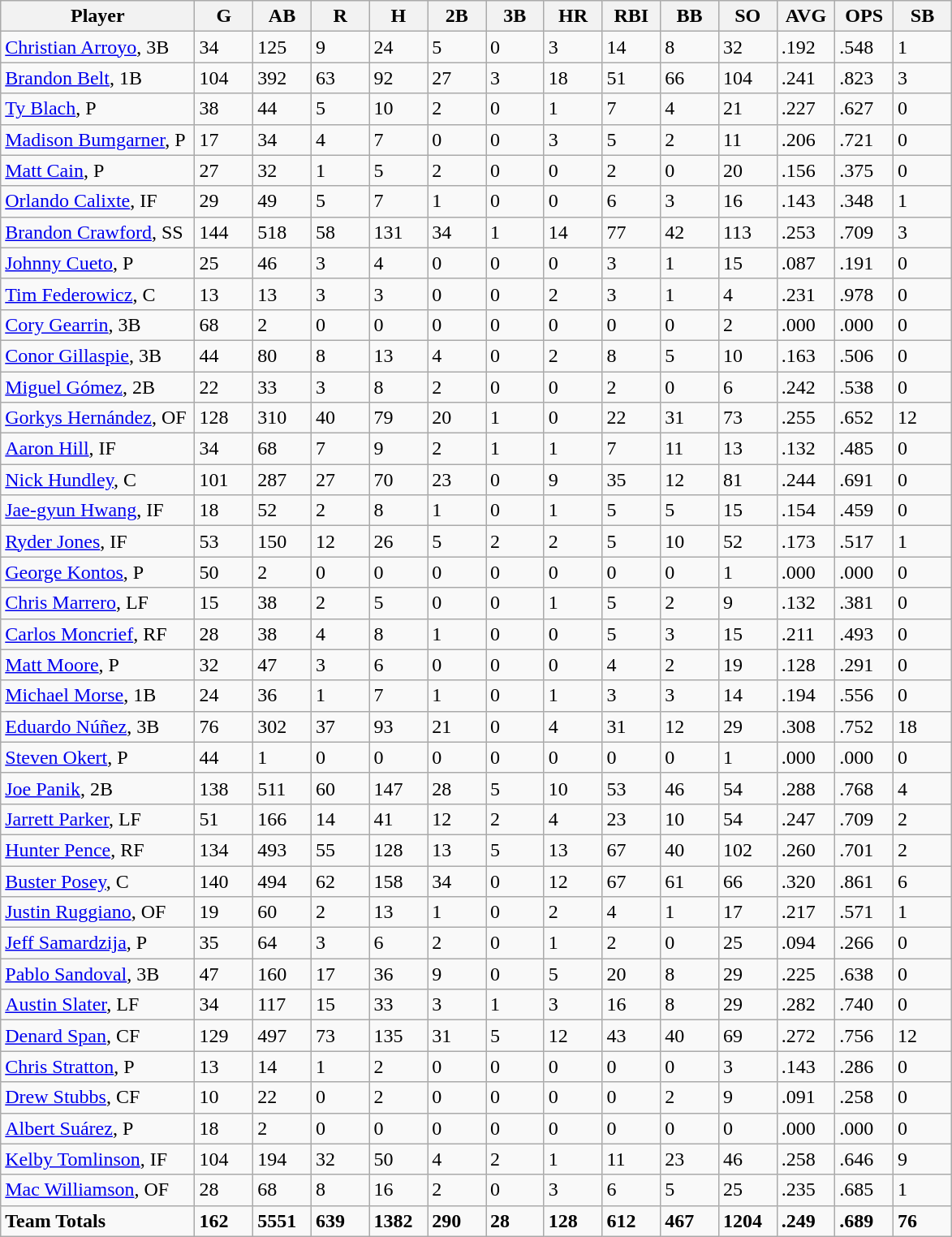<table class="wikitable sortable">
<tr>
<th bgcolor="#DDDDFF" width="20%">Player</th>
<th bgcolor="#DDDDFF" width="6%">G</th>
<th bgcolor="#DDDDFF" width="6%">AB</th>
<th bgcolor="#DDDDFF" width="6%">R</th>
<th bgcolor="#DDDDFF" width="6%">H</th>
<th bgcolor="#DDDDFF" width="6%">2B</th>
<th bgcolor="#DDDDFF" width="6%">3B</th>
<th bgcolor="#DDDDFF" width="6%">HR</th>
<th bgcolor="#DDDDFF" width="6%">RBI</th>
<th bgcolor="#DDDDFF" width="6%">BB</th>
<th bgcolor="#DDDDFF" width="6%">SO</th>
<th bgcolor="#DDDDFF" width="6%">AVG</th>
<th bgcolor="#DDDDFF" width="6%">OPS</th>
<th bgcolor="#DDDDFF" width="6%">SB</th>
</tr>
<tr>
<td><a href='#'>Christian Arroyo</a>, 3B</td>
<td>34</td>
<td>125</td>
<td>9</td>
<td>24</td>
<td>5</td>
<td>0</td>
<td>3</td>
<td>14</td>
<td>8</td>
<td>32</td>
<td>.192</td>
<td>.548</td>
<td>1</td>
</tr>
<tr>
<td><a href='#'>Brandon Belt</a>, 1B</td>
<td>104</td>
<td>392</td>
<td>63</td>
<td>92</td>
<td>27</td>
<td>3</td>
<td>18</td>
<td>51</td>
<td>66</td>
<td>104</td>
<td>.241</td>
<td>.823</td>
<td>3</td>
</tr>
<tr>
<td><a href='#'>Ty Blach</a>, P</td>
<td>38</td>
<td>44</td>
<td>5</td>
<td>10</td>
<td>2</td>
<td>0</td>
<td>1</td>
<td>7</td>
<td>4</td>
<td>21</td>
<td>.227</td>
<td>.627</td>
<td>0</td>
</tr>
<tr>
<td><a href='#'>Madison Bumgarner</a>, P</td>
<td>17</td>
<td>34</td>
<td>4</td>
<td>7</td>
<td>0</td>
<td>0</td>
<td>3</td>
<td>5</td>
<td>2</td>
<td>11</td>
<td>.206</td>
<td>.721</td>
<td>0</td>
</tr>
<tr>
<td><a href='#'>Matt Cain</a>, P</td>
<td>27</td>
<td>32</td>
<td>1</td>
<td>5</td>
<td>2</td>
<td>0</td>
<td>0</td>
<td>2</td>
<td>0</td>
<td>20</td>
<td>.156</td>
<td>.375</td>
<td>0</td>
</tr>
<tr>
<td><a href='#'>Orlando Calixte</a>, IF</td>
<td>29</td>
<td>49</td>
<td>5</td>
<td>7</td>
<td>1</td>
<td>0</td>
<td>0</td>
<td>6</td>
<td>3</td>
<td>16</td>
<td>.143</td>
<td>.348</td>
<td>1</td>
</tr>
<tr>
<td><a href='#'>Brandon Crawford</a>, SS</td>
<td>144</td>
<td>518</td>
<td>58</td>
<td>131</td>
<td>34</td>
<td>1</td>
<td>14</td>
<td>77</td>
<td>42</td>
<td>113</td>
<td>.253</td>
<td>.709</td>
<td>3</td>
</tr>
<tr>
<td><a href='#'>Johnny Cueto</a>, P</td>
<td>25</td>
<td>46</td>
<td>3</td>
<td>4</td>
<td>0</td>
<td>0</td>
<td>0</td>
<td>3</td>
<td>1</td>
<td>15</td>
<td>.087</td>
<td>.191</td>
<td>0</td>
</tr>
<tr>
<td><a href='#'>Tim Federowicz</a>, C</td>
<td>13</td>
<td>13</td>
<td>3</td>
<td>3</td>
<td>0</td>
<td>0</td>
<td>2</td>
<td>3</td>
<td>1</td>
<td>4</td>
<td>.231</td>
<td>.978</td>
<td>0</td>
</tr>
<tr>
<td><a href='#'>Cory Gearrin</a>, 3B</td>
<td>68</td>
<td>2</td>
<td>0</td>
<td>0</td>
<td>0</td>
<td>0</td>
<td>0</td>
<td>0</td>
<td>0</td>
<td>2</td>
<td>.000</td>
<td>.000</td>
<td>0</td>
</tr>
<tr>
<td><a href='#'>Conor Gillaspie</a>, 3B</td>
<td>44</td>
<td>80</td>
<td>8</td>
<td>13</td>
<td>4</td>
<td>0</td>
<td>2</td>
<td>8</td>
<td>5</td>
<td>10</td>
<td>.163</td>
<td>.506</td>
<td>0</td>
</tr>
<tr>
<td><a href='#'>Miguel Gómez</a>, 2B</td>
<td>22</td>
<td>33</td>
<td>3</td>
<td>8</td>
<td>2</td>
<td>0</td>
<td>0</td>
<td>2</td>
<td>0</td>
<td>6</td>
<td>.242</td>
<td>.538</td>
<td>0</td>
</tr>
<tr>
<td><a href='#'>Gorkys Hernández</a>, OF</td>
<td>128</td>
<td>310</td>
<td>40</td>
<td>79</td>
<td>20</td>
<td>1</td>
<td>0</td>
<td>22</td>
<td>31</td>
<td>73</td>
<td>.255</td>
<td>.652</td>
<td>12</td>
</tr>
<tr>
<td><a href='#'>Aaron Hill</a>, IF</td>
<td>34</td>
<td>68</td>
<td>7</td>
<td>9</td>
<td>2</td>
<td>1</td>
<td>1</td>
<td>7</td>
<td>11</td>
<td>13</td>
<td>.132</td>
<td>.485</td>
<td>0</td>
</tr>
<tr>
<td><a href='#'>Nick Hundley</a>, C</td>
<td>101</td>
<td>287</td>
<td>27</td>
<td>70</td>
<td>23</td>
<td>0</td>
<td>9</td>
<td>35</td>
<td>12</td>
<td>81</td>
<td>.244</td>
<td>.691</td>
<td>0</td>
</tr>
<tr>
<td><a href='#'>Jae-gyun Hwang</a>, IF</td>
<td>18</td>
<td>52</td>
<td>2</td>
<td>8</td>
<td>1</td>
<td>0</td>
<td>1</td>
<td>5</td>
<td>5</td>
<td>15</td>
<td>.154</td>
<td>.459</td>
<td>0</td>
</tr>
<tr>
<td><a href='#'>Ryder Jones</a>, IF</td>
<td>53</td>
<td>150</td>
<td>12</td>
<td>26</td>
<td>5</td>
<td>2</td>
<td>2</td>
<td>5</td>
<td>10</td>
<td>52</td>
<td>.173</td>
<td>.517</td>
<td>1</td>
</tr>
<tr>
<td><a href='#'>George Kontos</a>, P</td>
<td>50</td>
<td>2</td>
<td>0</td>
<td>0</td>
<td>0</td>
<td>0</td>
<td>0</td>
<td>0</td>
<td>0</td>
<td>1</td>
<td>.000</td>
<td>.000</td>
<td>0</td>
</tr>
<tr>
<td><a href='#'>Chris Marrero</a>, LF</td>
<td>15</td>
<td>38</td>
<td>2</td>
<td>5</td>
<td>0</td>
<td>0</td>
<td>1</td>
<td>5</td>
<td>2</td>
<td>9</td>
<td>.132</td>
<td>.381</td>
<td>0</td>
</tr>
<tr>
<td><a href='#'>Carlos Moncrief</a>, RF</td>
<td>28</td>
<td>38</td>
<td>4</td>
<td>8</td>
<td>1</td>
<td>0</td>
<td>0</td>
<td>5</td>
<td>3</td>
<td>15</td>
<td>.211</td>
<td>.493</td>
<td>0</td>
</tr>
<tr>
<td><a href='#'>Matt Moore</a>, P</td>
<td>32</td>
<td>47</td>
<td>3</td>
<td>6</td>
<td>0</td>
<td>0</td>
<td>0</td>
<td>4</td>
<td>2</td>
<td>19</td>
<td>.128</td>
<td>.291</td>
<td>0</td>
</tr>
<tr>
<td><a href='#'>Michael Morse</a>, 1B</td>
<td>24</td>
<td>36</td>
<td>1</td>
<td>7</td>
<td>1</td>
<td>0</td>
<td>1</td>
<td>3</td>
<td>3</td>
<td>14</td>
<td>.194</td>
<td>.556</td>
<td>0</td>
</tr>
<tr>
<td><a href='#'>Eduardo Núñez</a>, 3B</td>
<td>76</td>
<td>302</td>
<td>37</td>
<td>93</td>
<td>21</td>
<td>0</td>
<td>4</td>
<td>31</td>
<td>12</td>
<td>29</td>
<td>.308</td>
<td>.752</td>
<td>18</td>
</tr>
<tr>
<td><a href='#'>Steven Okert</a>, P</td>
<td>44</td>
<td>1</td>
<td>0</td>
<td>0</td>
<td>0</td>
<td>0</td>
<td>0</td>
<td>0</td>
<td>0</td>
<td>1</td>
<td>.000</td>
<td>.000</td>
<td>0</td>
</tr>
<tr>
<td><a href='#'>Joe Panik</a>, 2B</td>
<td>138</td>
<td>511</td>
<td>60</td>
<td>147</td>
<td>28</td>
<td>5</td>
<td>10</td>
<td>53</td>
<td>46</td>
<td>54</td>
<td>.288</td>
<td>.768</td>
<td>4</td>
</tr>
<tr>
<td><a href='#'>Jarrett Parker</a>, LF</td>
<td>51</td>
<td>166</td>
<td>14</td>
<td>41</td>
<td>12</td>
<td>2</td>
<td>4</td>
<td>23</td>
<td>10</td>
<td>54</td>
<td>.247</td>
<td>.709</td>
<td>2</td>
</tr>
<tr>
<td><a href='#'>Hunter Pence</a>, RF</td>
<td>134</td>
<td>493</td>
<td>55</td>
<td>128</td>
<td>13</td>
<td>5</td>
<td>13</td>
<td>67</td>
<td>40</td>
<td>102</td>
<td>.260</td>
<td>.701</td>
<td>2</td>
</tr>
<tr>
<td><a href='#'>Buster Posey</a>, C</td>
<td>140</td>
<td>494</td>
<td>62</td>
<td>158</td>
<td>34</td>
<td>0</td>
<td>12</td>
<td>67</td>
<td>61</td>
<td>66</td>
<td>.320</td>
<td>.861</td>
<td>6</td>
</tr>
<tr>
<td><a href='#'>Justin Ruggiano</a>, OF</td>
<td>19</td>
<td>60</td>
<td>2</td>
<td>13</td>
<td>1</td>
<td>0</td>
<td>2</td>
<td>4</td>
<td>1</td>
<td>17</td>
<td>.217</td>
<td>.571</td>
<td>1</td>
</tr>
<tr>
<td><a href='#'>Jeff Samardzija</a>, P</td>
<td>35</td>
<td>64</td>
<td>3</td>
<td>6</td>
<td>2</td>
<td>0</td>
<td>1</td>
<td>2</td>
<td>0</td>
<td>25</td>
<td>.094</td>
<td>.266</td>
<td>0</td>
</tr>
<tr>
<td><a href='#'>Pablo Sandoval</a>, 3B</td>
<td>47</td>
<td>160</td>
<td>17</td>
<td>36</td>
<td>9</td>
<td>0</td>
<td>5</td>
<td>20</td>
<td>8</td>
<td>29</td>
<td>.225</td>
<td>.638</td>
<td>0</td>
</tr>
<tr>
<td><a href='#'>Austin Slater</a>, LF</td>
<td>34</td>
<td>117</td>
<td>15</td>
<td>33</td>
<td>3</td>
<td>1</td>
<td>3</td>
<td>16</td>
<td>8</td>
<td>29</td>
<td>.282</td>
<td>.740</td>
<td>0</td>
</tr>
<tr>
<td><a href='#'>Denard Span</a>, CF</td>
<td>129</td>
<td>497</td>
<td>73</td>
<td>135</td>
<td>31</td>
<td>5</td>
<td>12</td>
<td>43</td>
<td>40</td>
<td>69</td>
<td>.272</td>
<td>.756</td>
<td>12</td>
</tr>
<tr>
<td><a href='#'>Chris Stratton</a>, P</td>
<td>13</td>
<td>14</td>
<td>1</td>
<td>2</td>
<td>0</td>
<td>0</td>
<td>0</td>
<td>0</td>
<td>0</td>
<td>3</td>
<td>.143</td>
<td>.286</td>
<td>0</td>
</tr>
<tr>
<td><a href='#'>Drew Stubbs</a>, CF</td>
<td>10</td>
<td>22</td>
<td>0</td>
<td>2</td>
<td>0</td>
<td>0</td>
<td>0</td>
<td>0</td>
<td>2</td>
<td>9</td>
<td>.091</td>
<td>.258</td>
<td>0</td>
</tr>
<tr>
<td><a href='#'>Albert Suárez</a>, P</td>
<td>18</td>
<td>2</td>
<td>0</td>
<td>0</td>
<td>0</td>
<td>0</td>
<td>0</td>
<td>0</td>
<td>0</td>
<td>0</td>
<td>.000</td>
<td>.000</td>
<td>0</td>
</tr>
<tr>
<td><a href='#'>Kelby Tomlinson</a>, IF</td>
<td>104</td>
<td>194</td>
<td>32</td>
<td>50</td>
<td>4</td>
<td>2</td>
<td>1</td>
<td>11</td>
<td>23</td>
<td>46</td>
<td>.258</td>
<td>.646</td>
<td>9</td>
</tr>
<tr>
<td><a href='#'>Mac Williamson</a>, OF</td>
<td>28</td>
<td>68</td>
<td>8</td>
<td>16</td>
<td>2</td>
<td>0</td>
<td>3</td>
<td>6</td>
<td>5</td>
<td>25</td>
<td>.235</td>
<td>.685</td>
<td>1</td>
</tr>
<tr>
<td><strong>Team Totals</strong></td>
<td><strong>162</strong></td>
<td><strong>5551</strong></td>
<td><strong>639</strong></td>
<td><strong>1382</strong></td>
<td><strong>290</strong></td>
<td><strong>28</strong></td>
<td><strong>128</strong></td>
<td><strong>612</strong></td>
<td><strong>467</strong></td>
<td><strong>1204</strong></td>
<td><strong>.249</strong></td>
<td><strong>.689</strong></td>
<td><strong>76</strong></td>
</tr>
</table>
